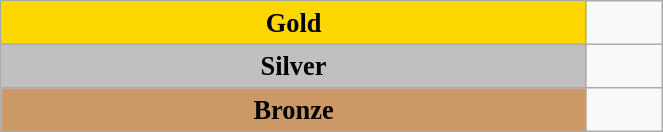<table class="wikitable" style=" text-align:center; font-size:110%;" width="35%">
<tr>
<td rowspan="1" bgcolor="gold"><strong>Gold</strong></td>
<td align=left></td>
</tr>
<tr>
<td rowspan="1" bgcolor="silver"><strong>Silver</strong></td>
<td align=left></td>
</tr>
<tr>
<td rowspan="1" bgcolor="#cc9966"><strong>Bronze</strong></td>
<td align=left></td>
</tr>
</table>
